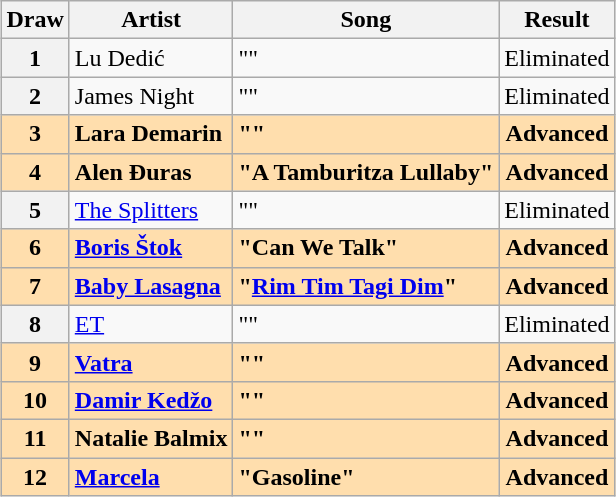<table class="wikitable sortable plainrowheaders" style="margin: 1em auto 1em auto; text-align:center">
<tr>
<th>Draw</th>
<th>Artist</th>
<th>Song</th>
<th>Result</th>
</tr>
<tr>
<th scope="row" style="text-align:center">1</th>
<td align="left">Lu Dedić</td>
<td align="left">""</td>
<td>Eliminated</td>
</tr>
<tr>
<th scope="row" style="text-align:center">2</th>
<td align="left">James Night</td>
<td align="left">""</td>
<td>Eliminated</td>
</tr>
<tr style="font-weight:bold; background:navajowhite;">
<th scope="row" style="text-align:center; font-weight:bold; background:navajowhite;">3</th>
<td align="left">Lara Demarin</td>
<td align="left">""</td>
<td>Advanced</td>
</tr>
<tr style="font-weight:bold; background:navajowhite;">
<th scope="row" style="text-align:center; font-weight:bold; background:navajowhite;">4</th>
<td align="left">Alen Đuras</td>
<td align="left">"A Tamburitza Lullaby"</td>
<td>Advanced</td>
</tr>
<tr>
<th scope="row" style="text-align:center">5</th>
<td align="left"><a href='#'>The Splitters</a></td>
<td align="left">""</td>
<td>Eliminated</td>
</tr>
<tr style="font-weight:bold; background:navajowhite;">
<th scope="row" style="text-align:center; font-weight:bold; background:navajowhite;">6</th>
<td align="left"><a href='#'>Boris Štok</a></td>
<td align="left">"Can We Talk"</td>
<td>Advanced</td>
</tr>
<tr style="font-weight:bold; background:navajowhite;">
<th scope="row" style="text-align:center; font-weight:bold; background:navajowhite;">7</th>
<td align="left"><a href='#'>Baby Lasagna</a></td>
<td align="left">"<a href='#'>Rim Tim Tagi Dim</a>"</td>
<td>Advanced</td>
</tr>
<tr>
<th scope="row" style="text-align:center">8</th>
<td align="left"><a href='#'>ET</a></td>
<td align="left">""</td>
<td>Eliminated</td>
</tr>
<tr style="font-weight:bold; background:navajowhite;">
<th scope="row" style="text-align:center; font-weight:bold; background:navajowhite;">9</th>
<td align="left"><a href='#'>Vatra</a></td>
<td align="left">""</td>
<td>Advanced</td>
</tr>
<tr style="font-weight:bold; background:navajowhite;">
<th scope="row" style="text-align:center; font-weight:bold; background:navajowhite;">10</th>
<td align="left"><a href='#'>Damir Kedžo</a></td>
<td align="left">""</td>
<td>Advanced</td>
</tr>
<tr style="font-weight:bold; background:navajowhite;">
<th scope="row" style="text-align:center; font-weight:bold; background:navajowhite;">11</th>
<td align="left">Natalie Balmix</td>
<td align="left">""</td>
<td>Advanced</td>
</tr>
<tr style="font-weight:bold; background:navajowhite;">
<th scope="row" style="text-align:center; font-weight:bold; background:navajowhite;">12</th>
<td align="left"><a href='#'>Marcela</a></td>
<td align="left">"Gasoline"</td>
<td>Advanced</td>
</tr>
</table>
